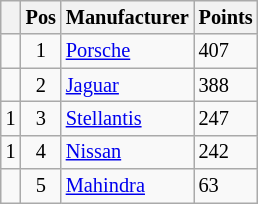<table class="wikitable" style="font-size: 85%;">
<tr>
<th></th>
<th>Pos</th>
<th>Manufacturer</th>
<th>Points</th>
</tr>
<tr>
<td align="left"></td>
<td align="center">1</td>
<td> <a href='#'>Porsche</a></td>
<td align="left">407</td>
</tr>
<tr>
<td align="left"></td>
<td align="center">2</td>
<td> <a href='#'>Jaguar</a></td>
<td align="left">388</td>
</tr>
<tr>
<td align="left"> 1</td>
<td align="center">3</td>
<td> <a href='#'>Stellantis</a></td>
<td align="left">247</td>
</tr>
<tr>
<td align="left"> 1</td>
<td align="center">4</td>
<td> <a href='#'>Nissan</a></td>
<td align="left">242</td>
</tr>
<tr>
<td align="left"></td>
<td align="center">5</td>
<td> <a href='#'>Mahindra</a></td>
<td align="left">63</td>
</tr>
</table>
